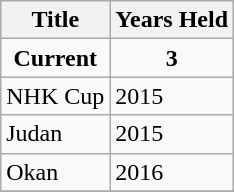<table class="wikitable">
<tr>
<th>Title</th>
<th>Years Held</th>
</tr>
<tr>
<td align="center"><strong>Current</strong></td>
<td align="center"><strong>3</strong></td>
</tr>
<tr>
<td> NHK Cup</td>
<td>2015</td>
</tr>
<tr>
<td> Judan</td>
<td>2015</td>
</tr>
<tr>
<td> Okan</td>
<td>2016</td>
</tr>
<tr>
</tr>
</table>
